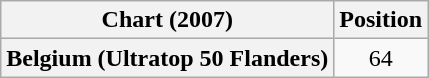<table class="wikitable plainrowheaders" style="text-align:center">
<tr>
<th>Chart (2007)</th>
<th>Position</th>
</tr>
<tr>
<th scope="row">Belgium (Ultratop 50 Flanders)</th>
<td>64</td>
</tr>
</table>
